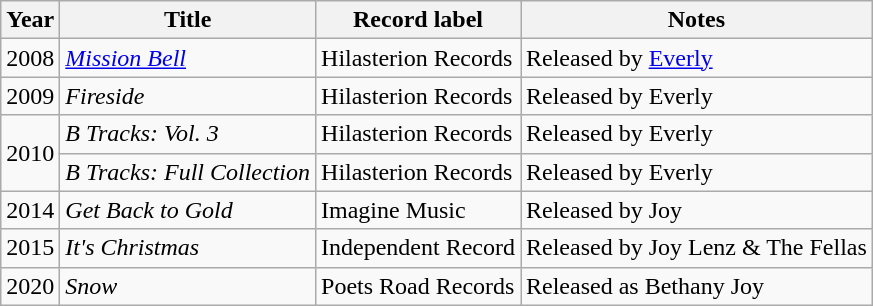<table class="wikitable">
<tr>
<th>Year</th>
<th>Title</th>
<th>Record label</th>
<th>Notes</th>
</tr>
<tr>
<td>2008</td>
<td><em><a href='#'>Mission Bell</a></em></td>
<td>Hilasterion Records</td>
<td>Released by <a href='#'>Everly</a></td>
</tr>
<tr>
<td>2009</td>
<td><em>Fireside</em></td>
<td>Hilasterion Records</td>
<td>Released by Everly</td>
</tr>
<tr>
<td rowspan="2">2010</td>
<td><em>B Tracks: Vol. 3</em></td>
<td>Hilasterion Records</td>
<td>Released by Everly</td>
</tr>
<tr>
<td><em>B Tracks: Full Collection</em></td>
<td>Hilasterion Records</td>
<td>Released by Everly</td>
</tr>
<tr>
<td>2014</td>
<td><em>Get Back to Gold</em></td>
<td>Imagine Music</td>
<td>Released by Joy</td>
</tr>
<tr>
<td>2015</td>
<td><em>It's Christmas</em></td>
<td>Independent Record</td>
<td>Released by Joy Lenz & The Fellas</td>
</tr>
<tr>
<td>2020</td>
<td><em>Snow</em></td>
<td>Poets Road Records</td>
<td>Released as Bethany Joy</td>
</tr>
</table>
